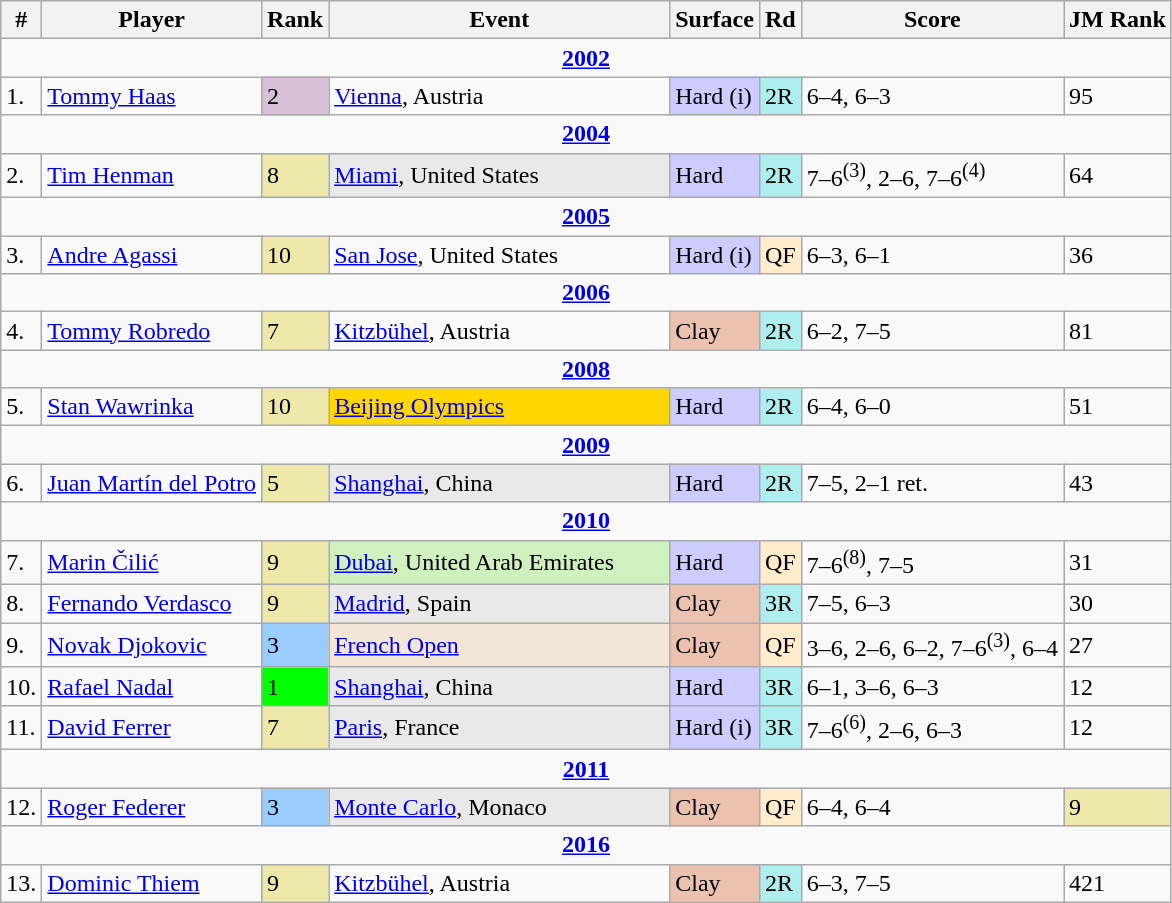<table class="wikitable sortable">
<tr>
<th>#</th>
<th>Player</th>
<th>Rank</th>
<th style="width:220px">Event</th>
<th>Surface</th>
<th>Rd</th>
<th class="unsortable">Score</th>
<th>JM Rank</th>
</tr>
<tr>
<td colspan=8 style=text-align:center><strong><a href='#'>2002</a></strong></td>
</tr>
<tr>
<td>1.</td>
<td> <a href='#'>Tommy Haas</a></td>
<td bgcolor=thistle>2</td>
<td><a href='#'>Vienna</a>, Austria</td>
<td bgcolor=ccccff>Hard (i)</td>
<td bgcolor=afeeee>2R</td>
<td>6–4, 6–3</td>
<td>95</td>
</tr>
<tr>
<td colspan=8 style=text-align:center><strong><a href='#'>2004</a></strong></td>
</tr>
<tr>
<td>2.</td>
<td> <a href='#'>Tim Henman</a></td>
<td bgcolor=EEE8AA>8</td>
<td bgcolor=E9E9E9><a href='#'>Miami</a>, United States</td>
<td bgcolor=ccccff>Hard</td>
<td bgcolor=afeeee>2R</td>
<td>7–6<sup>(3)</sup>, 2–6, 7–6<sup>(4)</sup></td>
<td>64</td>
</tr>
<tr>
<td colspan=8 style=text-align:center><strong><a href='#'>2005</a></strong></td>
</tr>
<tr>
<td>3.</td>
<td> <a href='#'>Andre Agassi</a></td>
<td bgcolor=EEE8AA>10</td>
<td><a href='#'>San Jose</a>, United States</td>
<td bgcolor=ccccff>Hard (i)</td>
<td bgcolor=ffebcd>QF</td>
<td>6–3, 6–1</td>
<td>36</td>
</tr>
<tr>
<td colspan=8 style=text-align:center><strong><a href='#'>2006</a></strong></td>
</tr>
<tr>
<td>4.</td>
<td> <a href='#'>Tommy Robredo</a></td>
<td bgcolor=EEE8AA>7</td>
<td><a href='#'>Kitzbühel</a>, Austria</td>
<td bgcolor=EBC2AF>Clay</td>
<td bgcolor=afeeee>2R</td>
<td>6–2, 7–5</td>
<td>81</td>
</tr>
<tr>
<td colspan=8 style=text-align:center><strong><a href='#'>2008</a></strong></td>
</tr>
<tr>
<td>5.</td>
<td> <a href='#'>Stan Wawrinka</a></td>
<td bgcolor=EEE8AA>10</td>
<td bgcolor=gold><a href='#'>Beijing Olympics</a></td>
<td bgcolor=ccccff>Hard</td>
<td bgcolor=afeeee>2R</td>
<td>6–4, 6–0</td>
<td>51</td>
</tr>
<tr>
<td colspan=8 style=text-align:center><strong><a href='#'>2009</a></strong></td>
</tr>
<tr>
<td>6.</td>
<td> <a href='#'>Juan Martín del Potro</a></td>
<td bgcolor=EEE8AA>5</td>
<td bgcolor=E9E9E9><a href='#'>Shanghai</a>, China</td>
<td bgcolor=ccccff>Hard</td>
<td bgcolor=afeeee>2R</td>
<td>7–5, 2–1 ret.</td>
<td>43</td>
</tr>
<tr>
<td colspan=8 style=text-align:center><strong><a href='#'>2010</a></strong></td>
</tr>
<tr>
<td>7.</td>
<td> <a href='#'>Marin Čilić</a></td>
<td bgcolor=EEE8AA>9</td>
<td bgcolor=d0f0c0><a href='#'>Dubai</a>, United Arab Emirates</td>
<td bgcolor=ccccff>Hard</td>
<td bgcolor=ffebcd>QF</td>
<td>7–6<sup>(8)</sup>, 7–5</td>
<td>31</td>
</tr>
<tr>
<td>8.</td>
<td> <a href='#'>Fernando Verdasco</a></td>
<td bgcolor=EEE8AA>9</td>
<td bgcolor=E9E9E9><a href='#'>Madrid</a>, Spain</td>
<td bgcolor=EBC2AF>Clay</td>
<td bgcolor=afeeee>3R</td>
<td>7–5, 6–3</td>
<td>30</td>
</tr>
<tr>
<td>9.</td>
<td> <a href='#'>Novak Djokovic</a></td>
<td bgcolor=99ccff>3</td>
<td bgcolor=f3e6d7><a href='#'>French Open</a></td>
<td bgcolor=EBC2AF>Clay</td>
<td bgcolor=ffebcd>QF</td>
<td>3–6, 2–6, 6–2, 7–6<sup>(3)</sup>, 6–4</td>
<td>27</td>
</tr>
<tr>
<td>10.</td>
<td> <a href='#'>Rafael Nadal</a></td>
<td bgcolor=lime>1</td>
<td bgcolor=E9E9E9><a href='#'>Shanghai</a>, China</td>
<td bgcolor=ccccff>Hard</td>
<td bgcolor=afeeee>3R</td>
<td>6–1, 3–6, 6–3</td>
<td>12</td>
</tr>
<tr>
<td>11.</td>
<td> <a href='#'>David Ferrer</a></td>
<td bgcolor=EEE8AA>7</td>
<td bgcolor=E9E9E9><a href='#'>Paris</a>, France</td>
<td bgcolor=ccccff>Hard (i)</td>
<td bgcolor=afeeee>3R</td>
<td>7–6<sup>(6)</sup>, 2–6, 6–3</td>
<td>12</td>
</tr>
<tr>
<td colspan=8 style=text-align:center><strong><a href='#'>2011</a></strong></td>
</tr>
<tr>
<td>12.</td>
<td> <a href='#'>Roger Federer</a></td>
<td bgcolor=99ccff>3</td>
<td bgcolor=E9E9E9><a href='#'>Monte Carlo</a>, Monaco</td>
<td bgcolor=EBC2AF>Clay</td>
<td bgcolor=ffebcd>QF</td>
<td>6–4, 6–4</td>
<td bgcolor=eee8aa>9</td>
</tr>
<tr>
<td colspan=8 style=text-align:center><strong><a href='#'>2016</a></strong></td>
</tr>
<tr>
<td>13.</td>
<td> <a href='#'>Dominic Thiem</a></td>
<td bgcolor=EEE8AA>9</td>
<td><a href='#'>Kitzbühel</a>, Austria</td>
<td bgcolor=EBC2AF>Clay</td>
<td bgcolor=afeeee>2R</td>
<td>6–3, 7–5</td>
<td>421</td>
</tr>
</table>
